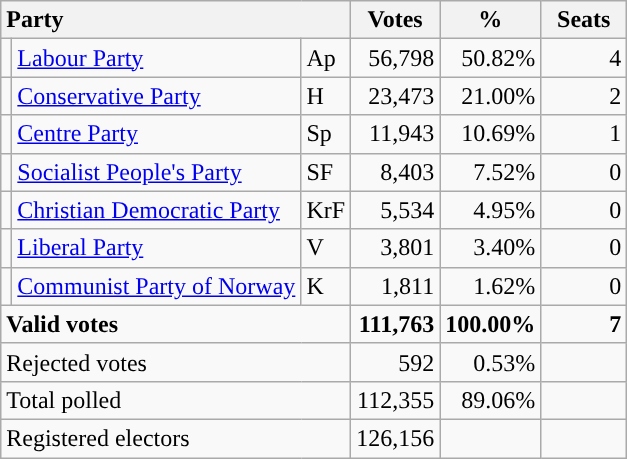<table class="wikitable" border="1" style="text-align:right;">
<tr>
<th style="text-align:left;" colspan=3>Party</th>
<th align=center width="50">Votes</th>
<th align=center width="50">%</th>
<th align=center width="50">Seats</th>
</tr>
<tr>
<td style="color:inherit;background:"></td>
<td align=left><a href='#'>Labour Party</a></td>
<td align=left>Ap</td>
<td>56,798</td>
<td>50.82%</td>
<td>4</td>
</tr>
<tr>
<td style="color:inherit;background:"></td>
<td align=left><a href='#'>Conservative Party</a></td>
<td align=left>H</td>
<td>23,473</td>
<td>21.00%</td>
<td>2</td>
</tr>
<tr>
<td style="color:inherit;background:"></td>
<td align=left><a href='#'>Centre Party</a></td>
<td align=left>Sp</td>
<td>11,943</td>
<td>10.69%</td>
<td>1</td>
</tr>
<tr>
<td style="color:inherit;background:"></td>
<td align=left><a href='#'>Socialist People's Party</a></td>
<td align=left>SF</td>
<td>8,403</td>
<td>7.52%</td>
<td>0</td>
</tr>
<tr>
<td style="color:inherit;background:"></td>
<td align=left><a href='#'>Christian Democratic Party</a></td>
<td align=left>KrF</td>
<td>5,534</td>
<td>4.95%</td>
<td>0</td>
</tr>
<tr>
<td style="color:inherit;background:"></td>
<td align=left><a href='#'>Liberal Party</a></td>
<td align=left>V</td>
<td>3,801</td>
<td>3.40%</td>
<td>0</td>
</tr>
<tr>
<td style="color:inherit;background:"></td>
<td align=left><a href='#'>Communist Party of Norway</a></td>
<td align=left>K</td>
<td>1,811</td>
<td>1.62%</td>
<td>0</td>
</tr>
<tr style="font-weight:bold">
<td align=left colspan=3>Valid votes</td>
<td>111,763</td>
<td>100.00%</td>
<td>7</td>
</tr>
<tr>
<td align=left colspan=3>Rejected votes</td>
<td>592</td>
<td>0.53%</td>
<td></td>
</tr>
<tr>
<td align=left colspan=3>Total polled</td>
<td>112,355</td>
<td>89.06%</td>
<td></td>
</tr>
<tr>
<td align=left colspan=3>Registered electors</td>
<td>126,156</td>
<td></td>
<td></td>
</tr>
</table>
